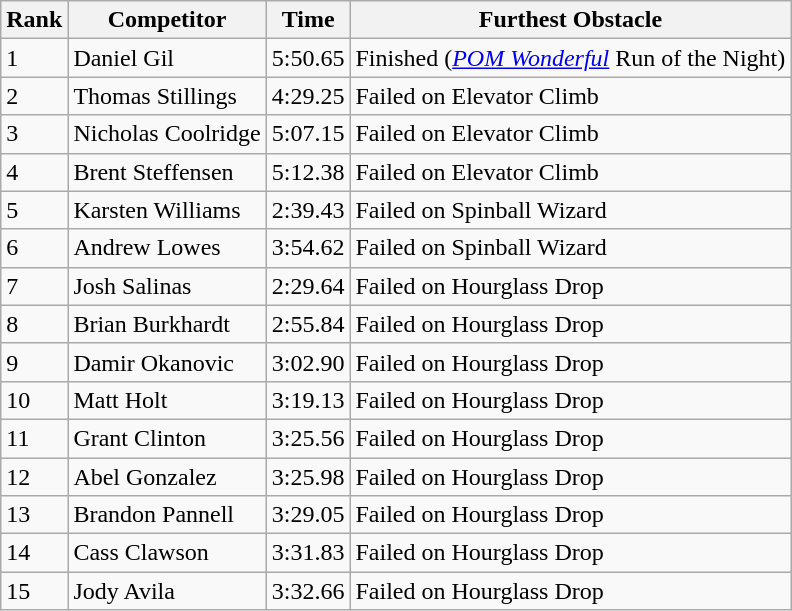<table class="wikitable sortable mw-collapsible">
<tr>
<th>Rank</th>
<th>Competitor</th>
<th>Time</th>
<th>Furthest Obstacle</th>
</tr>
<tr>
<td>1</td>
<td>Daniel Gil</td>
<td>5:50.65</td>
<td>Finished (<em><a href='#'>POM Wonderful</a></em> Run of the Night)</td>
</tr>
<tr>
<td>2</td>
<td>Thomas Stillings</td>
<td>4:29.25</td>
<td>Failed on Elevator Climb</td>
</tr>
<tr>
<td>3</td>
<td>Nicholas Coolridge</td>
<td>5:07.15</td>
<td>Failed on Elevator Climb</td>
</tr>
<tr>
<td>4</td>
<td>Brent Steffensen</td>
<td>5:12.38</td>
<td>Failed on Elevator Climb</td>
</tr>
<tr>
<td>5</td>
<td>Karsten Williams</td>
<td>2:39.43</td>
<td>Failed on Spinball Wizard</td>
</tr>
<tr>
<td>6</td>
<td>Andrew Lowes</td>
<td>3:54.62</td>
<td>Failed on Spinball Wizard</td>
</tr>
<tr>
<td>7</td>
<td>Josh Salinas</td>
<td>2:29.64</td>
<td>Failed on Hourglass Drop</td>
</tr>
<tr>
<td>8</td>
<td>Brian Burkhardt</td>
<td>2:55.84</td>
<td>Failed on Hourglass Drop</td>
</tr>
<tr>
<td>9</td>
<td>Damir Okanovic</td>
<td>3:02.90</td>
<td>Failed on Hourglass Drop</td>
</tr>
<tr>
<td>10</td>
<td>Matt Holt</td>
<td>3:19.13</td>
<td>Failed on Hourglass Drop</td>
</tr>
<tr>
<td>11</td>
<td>Grant Clinton</td>
<td>3:25.56</td>
<td>Failed on Hourglass Drop</td>
</tr>
<tr>
<td>12</td>
<td>Abel Gonzalez</td>
<td>3:25.98</td>
<td>Failed on Hourglass Drop</td>
</tr>
<tr>
<td>13</td>
<td>Brandon Pannell</td>
<td>3:29.05</td>
<td>Failed on Hourglass Drop</td>
</tr>
<tr>
<td>14</td>
<td>Cass Clawson</td>
<td>3:31.83</td>
<td>Failed on Hourglass Drop</td>
</tr>
<tr>
<td>15</td>
<td>Jody Avila</td>
<td>3:32.66</td>
<td>Failed on Hourglass Drop</td>
</tr>
</table>
